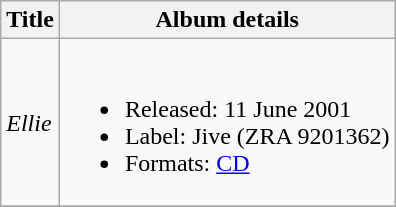<table class="wikitable">
<tr>
<th>Title</th>
<th>Album details</th>
</tr>
<tr>
<td><em>Ellie</em></td>
<td><br><ul><li>Released: 11 June 2001</li><li>Label: Jive (ZRA 9201362)</li><li>Formats: <a href='#'>CD</a></li></ul></td>
</tr>
<tr>
</tr>
</table>
